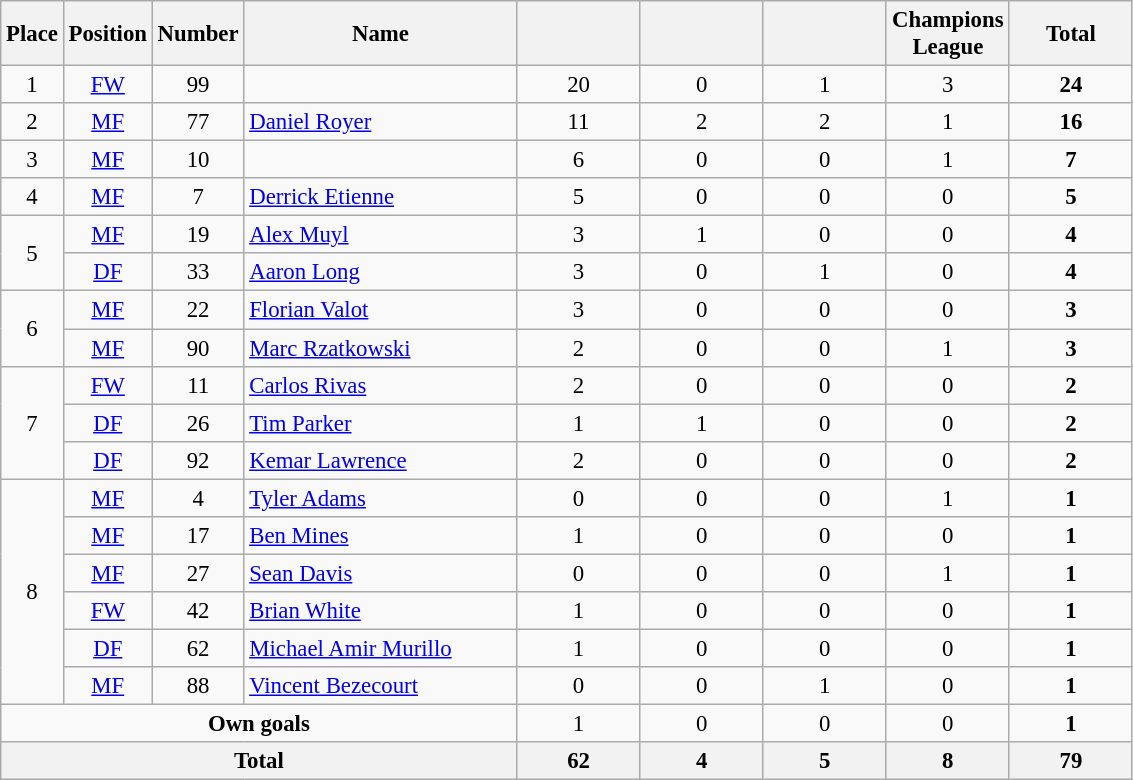<table class="wikitable" style="font-size: 95%; text-align: center;">
<tr>
<th width=30>Place</th>
<th width=30>Position</th>
<th width=30>Number</th>
<th width=175>Name</th>
<th width=75></th>
<th width=75></th>
<th width=75></th>
<th width=75>Champions League</th>
<th width=75><strong>Total</strong></th>
</tr>
<tr>
<td rowspan="1">1</td>
<td><a href='#'>FW</a></td>
<td>99</td>
<td align=left></td>
<td>20</td>
<td>0</td>
<td>1</td>
<td>3</td>
<td><strong>24</strong></td>
</tr>
<tr>
<td>2</td>
<td><a href='#'>MF</a></td>
<td>77</td>
<td align=left> <a href='#'>Daniel Royer</a></td>
<td>11</td>
<td>2</td>
<td>2</td>
<td>1</td>
<td><strong>16</strong></td>
</tr>
<tr>
<td>3</td>
<td><a href='#'>MF</a></td>
<td>10</td>
<td align=left></td>
<td>6</td>
<td>0</td>
<td>0</td>
<td>1</td>
<td><strong>7</strong></td>
</tr>
<tr>
<td>4</td>
<td><a href='#'>MF</a></td>
<td>7</td>
<td align=left> <a href='#'>Derrick Etienne</a></td>
<td>5</td>
<td>0</td>
<td>0</td>
<td>0</td>
<td><strong>5</strong></td>
</tr>
<tr>
<td rowspan="2">5</td>
<td><a href='#'>MF</a></td>
<td>19</td>
<td align=left> <a href='#'>Alex Muyl</a></td>
<td>3</td>
<td>1</td>
<td>0</td>
<td>0</td>
<td><strong>4</strong></td>
</tr>
<tr>
<td><a href='#'>DF</a></td>
<td>33</td>
<td align=left> <a href='#'>Aaron Long</a></td>
<td>3</td>
<td>0</td>
<td>1</td>
<td>0</td>
<td><strong>4</strong></td>
</tr>
<tr>
<td rowspan="2">6</td>
<td><a href='#'>MF</a></td>
<td>22</td>
<td align=left> <a href='#'>Florian Valot</a></td>
<td>3</td>
<td>0</td>
<td>0</td>
<td>0</td>
<td><strong>3</strong></td>
</tr>
<tr>
<td><a href='#'>MF</a></td>
<td>90</td>
<td align=left> <a href='#'>Marc Rzatkowski</a></td>
<td>2</td>
<td>0</td>
<td>0</td>
<td>1</td>
<td><strong>3</strong></td>
</tr>
<tr>
<td rowspan="3">7</td>
<td><a href='#'>FW</a></td>
<td>11</td>
<td align=left> <a href='#'>Carlos Rivas</a></td>
<td>2</td>
<td>0</td>
<td>0</td>
<td>0</td>
<td><strong>2</strong></td>
</tr>
<tr>
<td><a href='#'>DF</a></td>
<td>26</td>
<td align=left> <a href='#'>Tim Parker</a></td>
<td>1</td>
<td>1</td>
<td>0</td>
<td>0</td>
<td><strong>2</strong></td>
</tr>
<tr>
<td><a href='#'>DF</a></td>
<td>92</td>
<td align=left> <a href='#'>Kemar Lawrence</a></td>
<td>2</td>
<td>0</td>
<td>0</td>
<td>0</td>
<td><strong>2</strong></td>
</tr>
<tr>
<td rowspan="6">8</td>
<td><a href='#'>MF</a></td>
<td>4</td>
<td align=left> <a href='#'>Tyler Adams</a></td>
<td>0</td>
<td>0</td>
<td>0</td>
<td>1</td>
<td><strong>1</strong></td>
</tr>
<tr>
<td><a href='#'>MF</a></td>
<td>17</td>
<td align=left> <a href='#'>Ben Mines</a></td>
<td>1</td>
<td>0</td>
<td>0</td>
<td>0</td>
<td><strong>1</strong></td>
</tr>
<tr>
<td><a href='#'>MF</a></td>
<td>27</td>
<td align=left> <a href='#'>Sean Davis</a></td>
<td>0</td>
<td>0</td>
<td>0</td>
<td>1</td>
<td><strong>1</strong></td>
</tr>
<tr>
<td><a href='#'>FW</a></td>
<td>42</td>
<td align=left> <a href='#'>Brian White</a></td>
<td>1</td>
<td>0</td>
<td>0</td>
<td>0</td>
<td><strong>1</strong></td>
</tr>
<tr>
<td><a href='#'>DF</a></td>
<td>62</td>
<td align=left> <a href='#'>Michael Amir Murillo</a></td>
<td>1</td>
<td>0</td>
<td>0</td>
<td>0</td>
<td><strong>1</strong></td>
</tr>
<tr>
<td><a href='#'>MF</a></td>
<td>88</td>
<td align=left> <a href='#'>Vincent Bezecourt</a></td>
<td>0</td>
<td>0</td>
<td>1</td>
<td>0</td>
<td><strong>1</strong></td>
</tr>
<tr>
<td colspan="4"><strong>Own goals</strong></td>
<td>1</td>
<td>0</td>
<td>0</td>
<td>0</td>
<td><strong>1</strong></td>
</tr>
<tr>
<th colspan="4">Total</th>
<th>62</th>
<th>4</th>
<th>5</th>
<th>8</th>
<th>79</th>
</tr>
</table>
